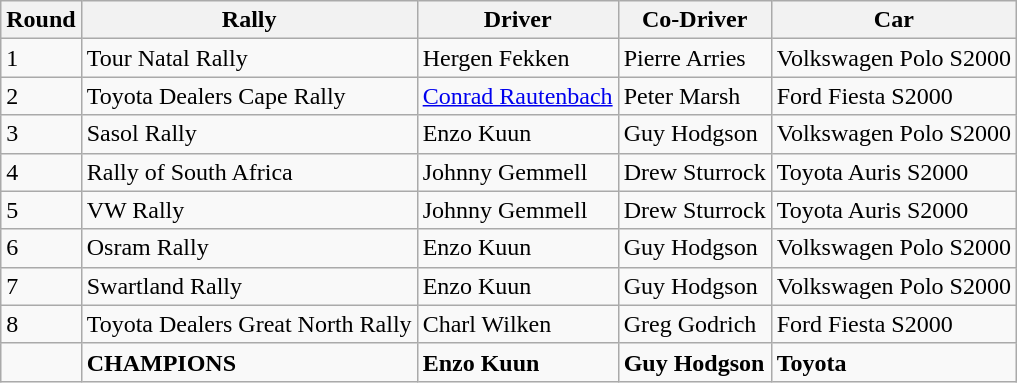<table class="wikitable">
<tr>
<th>Round</th>
<th>Rally</th>
<th>Driver</th>
<th>Co-Driver</th>
<th>Car</th>
</tr>
<tr>
<td>1</td>
<td>Tour Natal Rally</td>
<td>Hergen Fekken</td>
<td>Pierre Arries</td>
<td>Volkswagen Polo S2000</td>
</tr>
<tr>
<td>2</td>
<td>Toyota Dealers Cape Rally</td>
<td><a href='#'>Conrad Rautenbach</a></td>
<td>Peter Marsh</td>
<td>Ford Fiesta S2000</td>
</tr>
<tr>
<td>3</td>
<td>Sasol Rally</td>
<td>Enzo Kuun</td>
<td>Guy Hodgson</td>
<td>Volkswagen Polo S2000</td>
</tr>
<tr>
<td>4</td>
<td>Rally of South Africa</td>
<td>Johnny Gemmell</td>
<td>Drew Sturrock</td>
<td>Toyota Auris S2000</td>
</tr>
<tr>
<td>5</td>
<td>VW Rally</td>
<td>Johnny Gemmell</td>
<td>Drew Sturrock</td>
<td>Toyota Auris S2000</td>
</tr>
<tr>
<td>6</td>
<td>Osram Rally</td>
<td>Enzo Kuun</td>
<td>Guy Hodgson</td>
<td>Volkswagen Polo S2000</td>
</tr>
<tr>
<td>7</td>
<td>Swartland Rally</td>
<td>Enzo Kuun</td>
<td>Guy Hodgson</td>
<td>Volkswagen Polo S2000</td>
</tr>
<tr>
<td>8</td>
<td>Toyota Dealers Great North Rally</td>
<td>Charl Wilken</td>
<td>Greg Godrich</td>
<td>Ford Fiesta S2000</td>
</tr>
<tr>
<td></td>
<td><strong>CHAMPIONS</strong></td>
<td><strong>Enzo Kuun</strong></td>
<td><strong>Guy Hodgson</strong></td>
<td><strong>Toyota</strong></td>
</tr>
</table>
